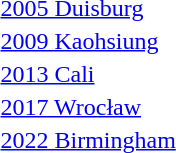<table>
<tr>
<td><a href='#'>2005 Duisburg</a></td>
<td></td>
<td></td>
<td></td>
</tr>
<tr>
<td><a href='#'>2009 Kaohsiung</a></td>
<td></td>
<td></td>
<td></td>
</tr>
<tr>
<td><a href='#'>2013 Cali</a></td>
<td></td>
<td></td>
<td></td>
</tr>
<tr>
<td><a href='#'>2017 Wrocław</a></td>
<td></td>
<td></td>
<td></td>
</tr>
<tr>
<td><a href='#'>2022 Birmingham</a></td>
<td></td>
<td></td>
<td></td>
</tr>
<tr>
</tr>
</table>
